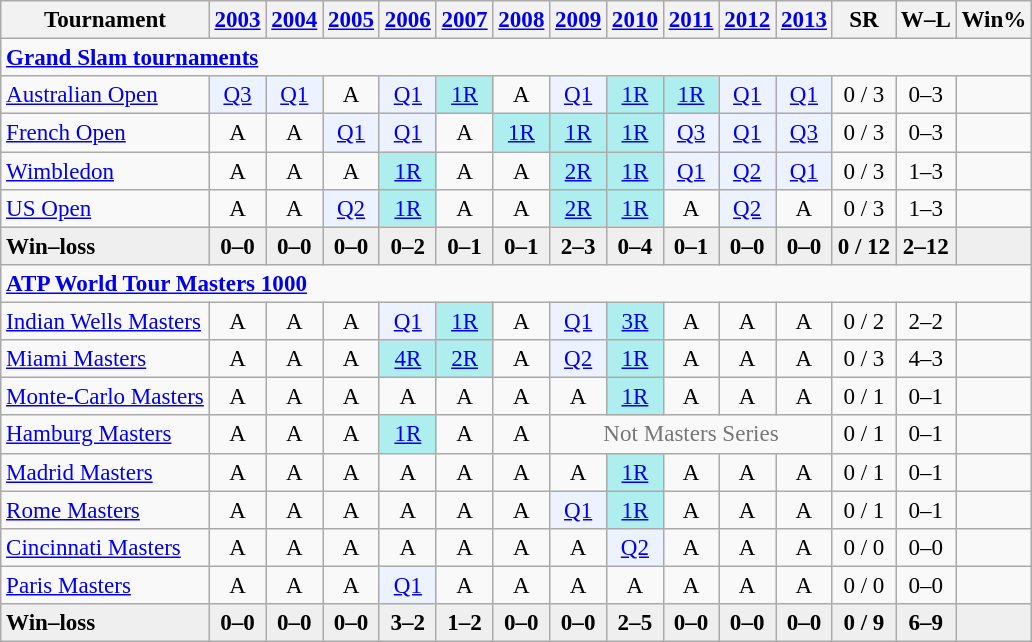<table class=wikitable style=text-align:center;font-size:96%>
<tr>
<th>Tournament</th>
<th><a href='#'>2003</a></th>
<th><a href='#'>2004</a></th>
<th><a href='#'>2005</a></th>
<th><a href='#'>2006</a></th>
<th><a href='#'>2007</a></th>
<th><a href='#'>2008</a></th>
<th><a href='#'>2009</a></th>
<th><a href='#'>2010</a></th>
<th><a href='#'>2011</a></th>
<th><a href='#'>2012</a></th>
<th><a href='#'>2013</a></th>
<th>SR</th>
<th>W–L</th>
<th>Win%</th>
</tr>
<tr>
<td colspan=20 align=left><strong><a href='#'>Grand Slam tournaments</a></strong></td>
</tr>
<tr>
<td align=left><a href='#'>Australian Open</a></td>
<td bgcolor=ecf2ff><a href='#'>Q3</a></td>
<td bgcolor=ecf2ff><a href='#'>Q1</a></td>
<td>A</td>
<td bgcolor=ecf2ff><a href='#'>Q1</a></td>
<td bgcolor=afeeee><a href='#'>1R</a></td>
<td>A</td>
<td bgcolor=ecf2ff><a href='#'>Q1</a></td>
<td bgcolor=afeeee><a href='#'>1R</a></td>
<td bgcolor=afeeee><a href='#'>1R</a></td>
<td bgcolor=ecf2ff><a href='#'>Q1</a></td>
<td bgcolor=ecf2ff><a href='#'>Q1</a></td>
<td>0 / 3</td>
<td>0–3</td>
<td></td>
</tr>
<tr>
<td align=left><a href='#'>French Open</a></td>
<td>A</td>
<td>A</td>
<td bgcolor=ecf2ff><a href='#'>Q1</a></td>
<td bgcolor=ecf2ff><a href='#'>Q1</a></td>
<td>A</td>
<td bgcolor=afeeee><a href='#'>1R</a></td>
<td bgcolor=afeeee><a href='#'>1R</a></td>
<td bgcolor=afeeee><a href='#'>1R</a></td>
<td bgcolor=ecf2ff><a href='#'>Q3</a></td>
<td bgcolor=ecf2ff><a href='#'>Q1</a></td>
<td bgcolor=ecf2ff><a href='#'>Q3</a></td>
<td>0 / 3</td>
<td>0–3</td>
<td></td>
</tr>
<tr>
<td align=left><a href='#'>Wimbledon</a></td>
<td>A</td>
<td>A</td>
<td>A</td>
<td bgcolor=afeeee><a href='#'>1R</a></td>
<td>A</td>
<td>A</td>
<td bgcolor=afeeee><a href='#'>2R</a></td>
<td bgcolor=afeeee><a href='#'>1R</a></td>
<td bgcolor=ecf2ff><a href='#'>Q1</a></td>
<td bgcolor=ecf2ff><a href='#'>Q2</a></td>
<td bgcolor=ecf2ff><a href='#'>Q1</a></td>
<td>0 / 3</td>
<td>1–3</td>
<td></td>
</tr>
<tr>
<td align=left><a href='#'>US Open</a></td>
<td>A</td>
<td>A</td>
<td bgcolor=ecf2ff><a href='#'>Q2</a></td>
<td bgcolor=afeeee><a href='#'>1R</a></td>
<td>A</td>
<td>A</td>
<td bgcolor=afeeee><a href='#'>2R</a></td>
<td bgcolor=afeeee><a href='#'>1R</a></td>
<td>A</td>
<td bgcolor=ecf2ff><a href='#'>Q2</a></td>
<td>A</td>
<td>0 / 3</td>
<td>1–3</td>
<td></td>
</tr>
<tr style=background:#efefef;font-weight:bold>
<td style=text-align:left>Win–loss</td>
<td>0–0</td>
<td>0–0</td>
<td>0–0</td>
<td>0–2</td>
<td>0–1</td>
<td>0–1</td>
<td>2–3</td>
<td>0–4</td>
<td>0–1</td>
<td>0–0</td>
<td>0–0</td>
<td>0 / 12</td>
<td>2–12</td>
<td></td>
</tr>
<tr>
<td colspan=20 align=left><strong><a href='#'>ATP World Tour Masters 1000</a></strong></td>
</tr>
<tr>
<td align=left><a href='#'>Indian Wells Masters</a></td>
<td>A</td>
<td>A</td>
<td>A</td>
<td bgcolor=ecf2ff><a href='#'>Q1</a></td>
<td bgcolor=afeeee><a href='#'>1R</a></td>
<td>A</td>
<td bgcolor=ecf2ff><a href='#'>Q1</a></td>
<td bgcolor=afeeee><a href='#'>3R</a></td>
<td>A</td>
<td>A</td>
<td>A</td>
<td>0 / 2</td>
<td>2–2</td>
<td></td>
</tr>
<tr>
<td align=left><a href='#'>Miami Masters</a></td>
<td>A</td>
<td>A</td>
<td>A</td>
<td bgcolor=afeeee><a href='#'>4R</a></td>
<td bgcolor=afeeee><a href='#'>2R</a></td>
<td>A</td>
<td bgcolor=ecf2ff><a href='#'>Q2</a></td>
<td bgcolor=afeeee><a href='#'>1R</a></td>
<td>A</td>
<td>A</td>
<td>A</td>
<td>0 / 3</td>
<td>4–3</td>
<td></td>
</tr>
<tr>
<td align=left><a href='#'>Monte-Carlo Masters</a></td>
<td>A</td>
<td>A</td>
<td>A</td>
<td>A</td>
<td>A</td>
<td>A</td>
<td>A</td>
<td bgcolor=afeeee><a href='#'>1R</a></td>
<td>A</td>
<td>A</td>
<td>A</td>
<td>0 / 1</td>
<td>0–1</td>
<td></td>
</tr>
<tr>
<td align=left><a href='#'>Hamburg Masters</a></td>
<td>A</td>
<td>A</td>
<td>A</td>
<td bgcolor=afeeee><a href='#'>1R</a></td>
<td>A</td>
<td>A</td>
<td colspan=5 style=color:#767676>Not Masters Series</td>
<td>0 / 1</td>
<td>0–1</td>
<td></td>
</tr>
<tr>
<td align=left><a href='#'>Madrid Masters</a></td>
<td>A</td>
<td>A</td>
<td>A</td>
<td>A</td>
<td>A</td>
<td>A</td>
<td>A</td>
<td bgcolor=afeeee><a href='#'>1R</a></td>
<td>A</td>
<td>A</td>
<td>A</td>
<td>0 / 1</td>
<td>0–1</td>
<td></td>
</tr>
<tr>
<td align=left><a href='#'>Rome Masters</a></td>
<td>A</td>
<td>A</td>
<td>A</td>
<td>A</td>
<td>A</td>
<td>A</td>
<td bgcolor=ecf2ff><a href='#'>Q1</a></td>
<td bgcolor=afeeee><a href='#'>1R</a></td>
<td>A</td>
<td>A</td>
<td>A</td>
<td>0 / 1</td>
<td>0–1</td>
<td></td>
</tr>
<tr>
<td align=left><a href='#'>Cincinnati Masters</a></td>
<td>A</td>
<td>A</td>
<td>A</td>
<td>A</td>
<td>A</td>
<td>A</td>
<td>A</td>
<td bgcolor=ecf2ff><a href='#'>Q2</a></td>
<td>A</td>
<td>A</td>
<td>A</td>
<td>0 / 0</td>
<td>0–0</td>
<td></td>
</tr>
<tr>
<td align=left><a href='#'>Paris Masters</a></td>
<td>A</td>
<td>A</td>
<td>A</td>
<td bgcolor=ecf2ff><a href='#'>Q1</a></td>
<td>A</td>
<td>A</td>
<td>A</td>
<td>A</td>
<td>A</td>
<td>A</td>
<td>A</td>
<td>0 / 0</td>
<td>0–0</td>
<td></td>
</tr>
<tr style=background:#efefef;font-weight:bold>
<td style=text-align:left>Win–loss</td>
<td>0–0</td>
<td>0–0</td>
<td>0–0</td>
<td>3–2</td>
<td>1–2</td>
<td>0–0</td>
<td>0–0</td>
<td>2–5</td>
<td>0–0</td>
<td>0–0</td>
<td>0–0</td>
<td>0 / 9</td>
<td>6–9</td>
<td></td>
</tr>
</table>
